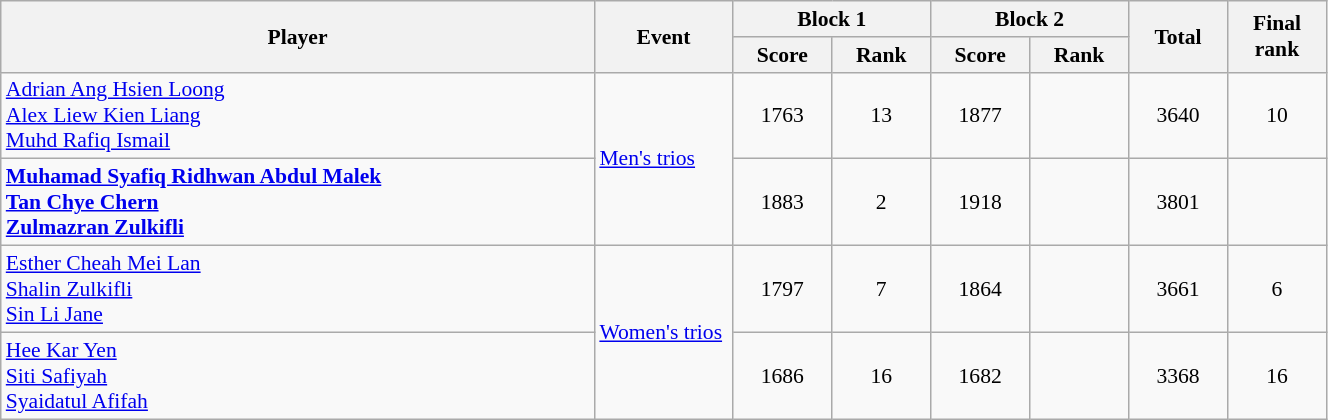<table class="wikitable" width="70%" style="text-align:center; font-size:90%">
<tr>
<th rowspan=2 width="30%">Player</th>
<th rowspan=2 width="7%">Event</th>
<th colspan=2 width="10%">Block 1</th>
<th colspan=2 width="10%">Block 2</th>
<th rowspan=2 width="5%">Total</th>
<th rowspan=2 width="5%">Final rank</th>
</tr>
<tr>
<th width="5%">Score</th>
<th width="5%">Rank</th>
<th width="5%">Score</th>
<th width="5%">Rank</th>
</tr>
<tr>
<td align=left><a href='#'>Adrian Ang Hsien Loong</a><br><a href='#'>Alex Liew Kien Liang</a><br><a href='#'>Muhd Rafiq Ismail</a></td>
<td rowspan=2 align=left><a href='#'>Men's trios</a></td>
<td>1763</td>
<td>13</td>
<td>1877</td>
<td></td>
<td>3640</td>
<td>10</td>
</tr>
<tr>
<td align=left><strong><a href='#'>Muhamad Syafiq Ridhwan Abdul Malek</a><br><a href='#'>Tan Chye Chern</a><br><a href='#'>Zulmazran Zulkifli</a></strong></td>
<td>1883</td>
<td>2</td>
<td>1918</td>
<td></td>
<td>3801</td>
<td></td>
</tr>
<tr>
<td align=left><a href='#'>Esther Cheah Mei Lan</a><br><a href='#'>Shalin Zulkifli</a><br><a href='#'>Sin Li Jane</a></td>
<td rowspan=2 align=left><a href='#'>Women's trios</a></td>
<td>1797</td>
<td>7</td>
<td>1864</td>
<td></td>
<td>3661</td>
<td>6</td>
</tr>
<tr>
<td align=left><a href='#'>Hee Kar Yen</a><br><a href='#'>Siti Safiyah</a><br><a href='#'>Syaidatul Afifah</a></td>
<td>1686</td>
<td>16</td>
<td>1682</td>
<td></td>
<td>3368</td>
<td>16</td>
</tr>
</table>
